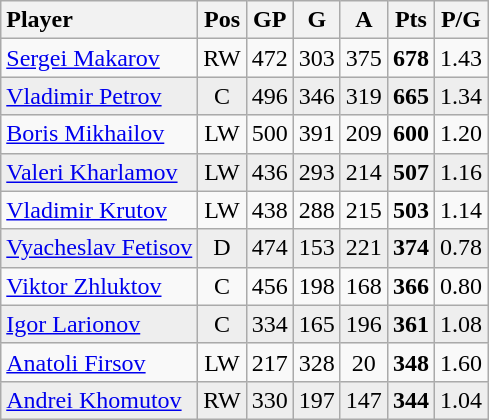<table class="wikitable" style="text-align:center;">
<tr>
<th style="text-align:left;">Player</th>
<th>Pos</th>
<th>GP</th>
<th>G</th>
<th>A</th>
<th>Pts</th>
<th>P/G</th>
</tr>
<tr>
<td style="text-align:left;"><a href='#'>Sergei Makarov</a></td>
<td>RW</td>
<td>472</td>
<td>303</td>
<td>375</td>
<td><strong>678</strong></td>
<td>1.43</td>
</tr>
<tr style="background:#eee;">
<td style="text-align:left;"><a href='#'>Vladimir Petrov</a></td>
<td>C</td>
<td>496</td>
<td>346</td>
<td>319</td>
<td><strong>665</strong></td>
<td>1.34</td>
</tr>
<tr>
<td style="text-align:left;"><a href='#'>Boris Mikhailov</a></td>
<td>LW</td>
<td>500</td>
<td>391</td>
<td>209</td>
<td><strong>600</strong></td>
<td>1.20</td>
</tr>
<tr style="background:#eee;">
<td style="text-align:left;"><a href='#'>Valeri Kharlamov</a></td>
<td>LW</td>
<td>436</td>
<td>293</td>
<td>214</td>
<td><strong>507</strong></td>
<td>1.16</td>
</tr>
<tr>
<td style="text-align:left;"><a href='#'>Vladimir Krutov</a></td>
<td>LW</td>
<td>438</td>
<td>288</td>
<td>215</td>
<td><strong>503</strong></td>
<td>1.14</td>
</tr>
<tr style="background:#eee;">
<td style="text-align:left;"><a href='#'>Vyacheslav Fetisov</a></td>
<td>D</td>
<td>474</td>
<td>153</td>
<td>221</td>
<td><strong>374</strong></td>
<td>0.78</td>
</tr>
<tr>
<td style="text-align:left;"><a href='#'>Viktor Zhluktov</a></td>
<td>C</td>
<td>456</td>
<td>198</td>
<td>168</td>
<td><strong>366</strong></td>
<td>0.80</td>
</tr>
<tr style="background:#eee;">
<td style="text-align:left;"><a href='#'>Igor Larionov</a></td>
<td>C</td>
<td>334</td>
<td>165</td>
<td>196</td>
<td><strong>361</strong></td>
<td>1.08</td>
</tr>
<tr>
<td style="text-align:left;"><a href='#'>Anatoli Firsov</a></td>
<td>LW</td>
<td>217</td>
<td>328</td>
<td>20</td>
<td><strong>348 </strong></td>
<td>1.60</td>
</tr>
<tr style="background:#eee;">
<td style="text-align:left;"><a href='#'>Andrei Khomutov</a></td>
<td>RW</td>
<td>330</td>
<td>197</td>
<td>147</td>
<td><strong>344</strong></td>
<td>1.04</td>
</tr>
</table>
